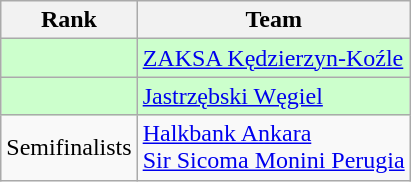<table class="wikitable" style="text-align:center">
<tr>
<th width=40>Rank</th>
<th>Team</th>
</tr>
<tr bgcolor=#CCFFCC>
<td></td>
<td align=left> <a href='#'>ZAKSA Kędzierzyn-Koźle</a></td>
</tr>
<tr bgcolor=#CCFFCC>
<td></td>
<td align=left> <a href='#'>Jastrzębski Węgiel</a></td>
</tr>
<tr>
<td>Semifinalists</td>
<td align=left> <a href='#'>Halkbank Ankara</a><br> <a href='#'>Sir Sicoma Monini Perugia</a></td>
</tr>
</table>
